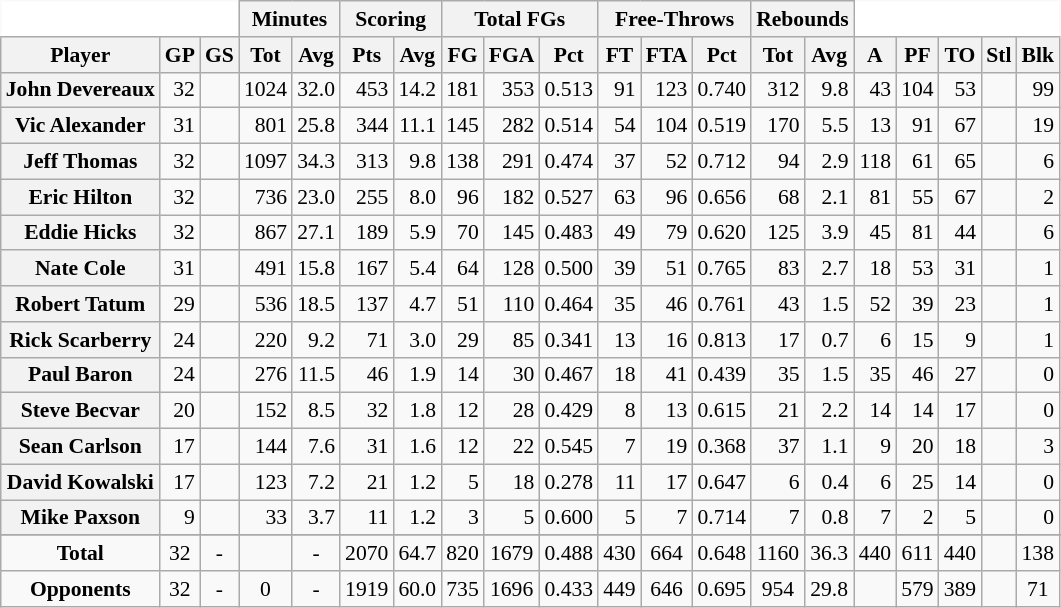<table class="wikitable sortable" border="1" style="font-size:90%;">
<tr>
<th colspan="3" style="border-top-style:hidden; border-left-style:hidden; background: white;"></th>
<th colspan="2" style=>Minutes</th>
<th colspan="2" style=>Scoring</th>
<th colspan="3" style=>Total FGs</th>
<th colspan="3" style=>Free-Throws</th>
<th colspan="2" style=>Rebounds</th>
<th colspan="5" style="border-top-style:hidden; border-right-style:hidden; background: white;"></th>
</tr>
<tr>
<th scope="col" style=>Player</th>
<th scope="col" style=>GP</th>
<th scope="col" style=>GS</th>
<th scope="col" style=>Tot</th>
<th scope="col" style=>Avg</th>
<th scope="col" style=>Pts</th>
<th scope="col" style=>Avg</th>
<th scope="col" style=>FG</th>
<th scope="col" style=>FGA</th>
<th scope="col" style=>Pct</th>
<th scope="col" style=>FT</th>
<th scope="col" style=>FTA</th>
<th scope="col" style=>Pct</th>
<th scope="col" style=>Tot</th>
<th scope="col" style=>Avg</th>
<th scope="col" style=>A</th>
<th scope="col" style=>PF</th>
<th scope="col" style=>TO</th>
<th scope="col" style=>Stl</th>
<th scope="col" style=>Blk</th>
</tr>
<tr>
<th>John Devereaux</th>
<td align="right">32</td>
<td align="right"></td>
<td align="right">1024</td>
<td align="right">32.0</td>
<td align="right">453</td>
<td align="right">14.2</td>
<td align="right">181</td>
<td align="right">353</td>
<td align="right">0.513</td>
<td align="right">91</td>
<td align="right">123</td>
<td align="right">0.740</td>
<td align="right">312</td>
<td align="right">9.8</td>
<td align="right">43</td>
<td align="right">104</td>
<td align="right">53</td>
<td align="right"></td>
<td align="right">99</td>
</tr>
<tr>
<th>Vic Alexander</th>
<td align="right">31</td>
<td align="right"></td>
<td align="right">801</td>
<td align="right">25.8</td>
<td align="right">344</td>
<td align="right">11.1</td>
<td align="right">145</td>
<td align="right">282</td>
<td align="right">0.514</td>
<td align="right">54</td>
<td align="right">104</td>
<td align="right">0.519</td>
<td align="right">170</td>
<td align="right">5.5</td>
<td align="right">13</td>
<td align="right">91</td>
<td align="right">67</td>
<td align="right"></td>
<td align="right">19</td>
</tr>
<tr>
<th>Jeff Thomas</th>
<td align="right">32</td>
<td align="right"></td>
<td align="right">1097</td>
<td align="right">34.3</td>
<td align="right">313</td>
<td align="right">9.8</td>
<td align="right">138</td>
<td align="right">291</td>
<td align="right">0.474</td>
<td align="right">37</td>
<td align="right">52</td>
<td align="right">0.712</td>
<td align="right">94</td>
<td align="right">2.9</td>
<td align="right">118</td>
<td align="right">61</td>
<td align="right">65</td>
<td align="right"></td>
<td align="right">6</td>
</tr>
<tr>
<th>Eric Hilton</th>
<td align="right">32</td>
<td align="right"></td>
<td align="right">736</td>
<td align="right">23.0</td>
<td align="right">255</td>
<td align="right">8.0</td>
<td align="right">96</td>
<td align="right">182</td>
<td align="right">0.527</td>
<td align="right">63</td>
<td align="right">96</td>
<td align="right">0.656</td>
<td align="right">68</td>
<td align="right">2.1</td>
<td align="right">81</td>
<td align="right">55</td>
<td align="right">67</td>
<td align="right"></td>
<td align="right">2</td>
</tr>
<tr>
<th>Eddie Hicks</th>
<td align="right">32</td>
<td align="right"></td>
<td align="right">867</td>
<td align="right">27.1</td>
<td align="right">189</td>
<td align="right">5.9</td>
<td align="right">70</td>
<td align="right">145</td>
<td align="right">0.483</td>
<td align="right">49</td>
<td align="right">79</td>
<td align="right">0.620</td>
<td align="right">125</td>
<td align="right">3.9</td>
<td align="right">45</td>
<td align="right">81</td>
<td align="right">44</td>
<td align="right"></td>
<td align="right">6</td>
</tr>
<tr>
<th>Nate Cole</th>
<td align="right">31</td>
<td align="right"></td>
<td align="right">491</td>
<td align="right">15.8</td>
<td align="right">167</td>
<td align="right">5.4</td>
<td align="right">64</td>
<td align="right">128</td>
<td align="right">0.500</td>
<td align="right">39</td>
<td align="right">51</td>
<td align="right">0.765</td>
<td align="right">83</td>
<td align="right">2.7</td>
<td align="right">18</td>
<td align="right">53</td>
<td align="right">31</td>
<td align="right"></td>
<td align="right">1</td>
</tr>
<tr>
<th>Robert Tatum</th>
<td align="right">29</td>
<td align="right"></td>
<td align="right">536</td>
<td align="right">18.5</td>
<td align="right">137</td>
<td align="right">4.7</td>
<td align="right">51</td>
<td align="right">110</td>
<td align="right">0.464</td>
<td align="right">35</td>
<td align="right">46</td>
<td align="right">0.761</td>
<td align="right">43</td>
<td align="right">1.5</td>
<td align="right">52</td>
<td align="right">39</td>
<td align="right">23</td>
<td align="right"></td>
<td align="right">1</td>
</tr>
<tr>
<th>Rick Scarberry</th>
<td align="right">24</td>
<td align="right"></td>
<td align="right">220</td>
<td align="right">9.2</td>
<td align="right">71</td>
<td align="right">3.0</td>
<td align="right">29</td>
<td align="right">85</td>
<td align="right">0.341</td>
<td align="right">13</td>
<td align="right">16</td>
<td align="right">0.813</td>
<td align="right">17</td>
<td align="right">0.7</td>
<td align="right">6</td>
<td align="right">15</td>
<td align="right">9</td>
<td align="right"></td>
<td align="right">1</td>
</tr>
<tr>
<th>Paul Baron</th>
<td align="right">24</td>
<td align="right"></td>
<td align="right">276</td>
<td align="right">11.5</td>
<td align="right">46</td>
<td align="right">1.9</td>
<td align="right">14</td>
<td align="right">30</td>
<td align="right">0.467</td>
<td align="right">18</td>
<td align="right">41</td>
<td align="right">0.439</td>
<td align="right">35</td>
<td align="right">1.5</td>
<td align="right">35</td>
<td align="right">46</td>
<td align="right">27</td>
<td align="right"></td>
<td align="right">0</td>
</tr>
<tr>
<th>Steve Becvar</th>
<td align="right">20</td>
<td align="right"></td>
<td align="right">152</td>
<td align="right">8.5</td>
<td align="right">32</td>
<td align="right">1.8</td>
<td align="right">12</td>
<td align="right">28</td>
<td align="right">0.429</td>
<td align="right">8</td>
<td align="right">13</td>
<td align="right">0.615</td>
<td align="right">21</td>
<td align="right">2.2</td>
<td align="right">14</td>
<td align="right">14</td>
<td align="right">17</td>
<td align="right"></td>
<td align="right">0</td>
</tr>
<tr>
<th>Sean Carlson</th>
<td align="right">17</td>
<td align="right"></td>
<td align="right">144</td>
<td align="right">7.6</td>
<td align="right">31</td>
<td align="right">1.6</td>
<td align="right">12</td>
<td align="right">22</td>
<td align="right">0.545</td>
<td align="right">7</td>
<td align="right">19</td>
<td align="right">0.368</td>
<td align="right">37</td>
<td align="right">1.1</td>
<td align="right">9</td>
<td align="right">20</td>
<td align="right">18</td>
<td align="right"></td>
<td align="right">3</td>
</tr>
<tr>
<th>David Kowalski</th>
<td align="right">17</td>
<td align="right"></td>
<td align="right">123</td>
<td align="right">7.2</td>
<td align="right">21</td>
<td align="right">1.2</td>
<td align="right">5</td>
<td align="right">18</td>
<td align="right">0.278</td>
<td align="right">11</td>
<td align="right">17</td>
<td align="right">0.647</td>
<td align="right">6</td>
<td align="right">0.4</td>
<td align="right">6</td>
<td align="right">25</td>
<td align="right">14</td>
<td align="right"></td>
<td align="right">0</td>
</tr>
<tr>
<th>Mike Paxson</th>
<td align="right">9</td>
<td align="right"></td>
<td align="right">33</td>
<td align="right">3.7</td>
<td align="right">11</td>
<td align="right">1.2</td>
<td align="right">3</td>
<td align="right">5</td>
<td align="right">0.600</td>
<td align="right">5</td>
<td align="right">7</td>
<td align="right">0.714</td>
<td align="right">7</td>
<td align="right">0.8</td>
<td align="right">7</td>
<td align="right">2</td>
<td align="right">5</td>
<td align="right"></td>
<td align="right">0</td>
</tr>
<tr>
</tr>
<tr class="sortbottom">
<td align="center" style=><strong>Total</strong></td>
<td align="center" style=>32</td>
<td align="center" style=>-</td>
<td align="center" style=></td>
<td align="center" style=>-</td>
<td align="center" style=>2070</td>
<td align="center" style=>64.7</td>
<td align="center" style=>820</td>
<td align="center" style=>1679</td>
<td align="center" style=>0.488</td>
<td align="center" style=>430</td>
<td align="center" style=>664</td>
<td align="center" style=>0.648</td>
<td align="center" style=>1160</td>
<td align="center" style=>36.3</td>
<td align="center" style=>440</td>
<td align="center" style=>611</td>
<td align="center" style=>440</td>
<td align="center" style=></td>
<td align="center" style=>138</td>
</tr>
<tr class="sortbottom">
<td align="center"><strong>Opponents</strong></td>
<td align="center">32</td>
<td align="center">-</td>
<td align="center">0</td>
<td align="center">-</td>
<td align="center">1919</td>
<td align="center">60.0</td>
<td align="center">735</td>
<td align="center">1696</td>
<td align="center">0.433</td>
<td align="center">449</td>
<td align="center">646</td>
<td align="center">0.695</td>
<td align="center">954</td>
<td align="center">29.8</td>
<td align="center"></td>
<td align="center">579</td>
<td align="center">389</td>
<td align="center"></td>
<td align="center">71</td>
</tr>
</table>
